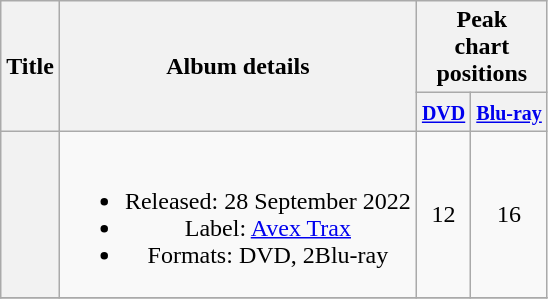<table class="wikitable plainrowheaders" style="text-align:center;">
<tr>
<th scope="col" rowspan="2">Title</th>
<th scope="col" rowspan="2">Album details</th>
<th scope="col" colspan="2">Peak <br> chart <br> positions</th>
</tr>
<tr>
<th scope="col"><small><a href='#'>DVD</a></small></th>
<th scope="col"><small><a href='#'>Blu-ray</a></small></th>
</tr>
<tr>
<th scope="row"><em></em></th>
<td><br><ul><li>Released: 28 September 2022</li><li>Label: <a href='#'>Avex Trax</a></li><li>Formats: DVD, 2Blu-ray</li></ul></td>
<td>12</td>
<td>16</td>
</tr>
<tr>
</tr>
</table>
